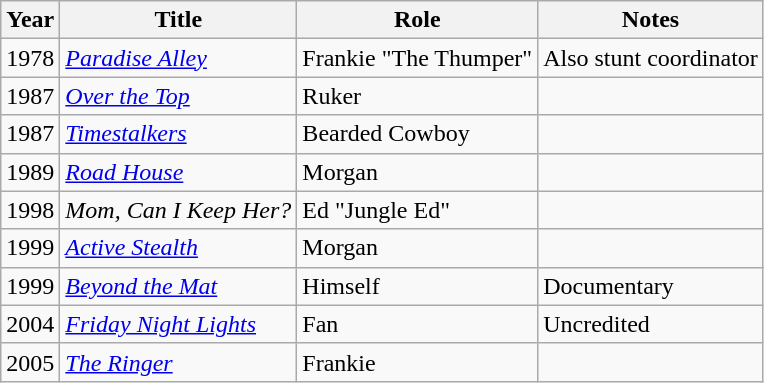<table class="wikitable sortable">
<tr>
<th>Year</th>
<th>Title</th>
<th>Role</th>
<th class="unsortable">Notes</th>
</tr>
<tr>
<td>1978</td>
<td><em><a href='#'>Paradise Alley</a></em></td>
<td>Frankie "The Thumper"</td>
<td>Also stunt coordinator</td>
</tr>
<tr>
<td>1987</td>
<td><em><a href='#'>Over the Top</a></em></td>
<td>Ruker</td>
<td></td>
</tr>
<tr>
<td>1987</td>
<td><em><a href='#'>Timestalkers</a></em></td>
<td>Bearded Cowboy</td>
<td></td>
</tr>
<tr>
<td>1989</td>
<td><em><a href='#'>Road House</a></em></td>
<td>Morgan</td>
<td></td>
</tr>
<tr>
<td>1998</td>
<td><em>Mom, Can I Keep Her?</em></td>
<td>Ed "Jungle Ed"</td>
<td></td>
</tr>
<tr>
<td>1999</td>
<td><em><a href='#'>Active Stealth</a></em></td>
<td>Morgan</td>
<td></td>
</tr>
<tr>
<td>1999</td>
<td><em><a href='#'>Beyond the Mat</a></em></td>
<td>Himself</td>
<td>Documentary</td>
</tr>
<tr>
<td>2004</td>
<td><em><a href='#'>Friday Night Lights</a></em></td>
<td>Fan</td>
<td>Uncredited</td>
</tr>
<tr>
<td>2005</td>
<td><em><a href='#'>The Ringer</a></em></td>
<td>Frankie</td>
<td></td>
</tr>
</table>
